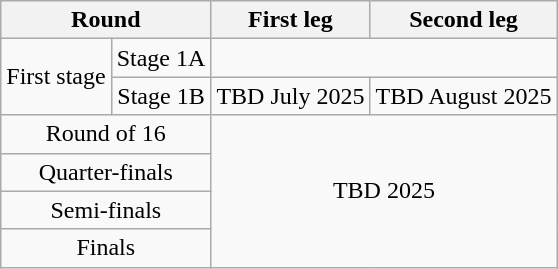<table class="wikitable" style="text-align: center">
<tr>
<th colspan=2>Round</th>
<th>First leg</th>
<th>Second leg</th>
</tr>
<tr>
<td rowspan=2>First stage</td>
<td>Stage 1A</td>
<td colspan=2></td>
</tr>
<tr>
<td>Stage 1B</td>
<td>TBD July 2025</td>
<td>TBD August 2025</td>
</tr>
<tr>
<td colspan=2>Round of 16</td>
<td colspan=2 rowspan=4>TBD 2025</td>
</tr>
<tr>
<td colspan=2>Quarter-finals</td>
</tr>
<tr>
<td colspan=2>Semi-finals</td>
</tr>
<tr>
<td colspan=2>Finals</td>
</tr>
</table>
